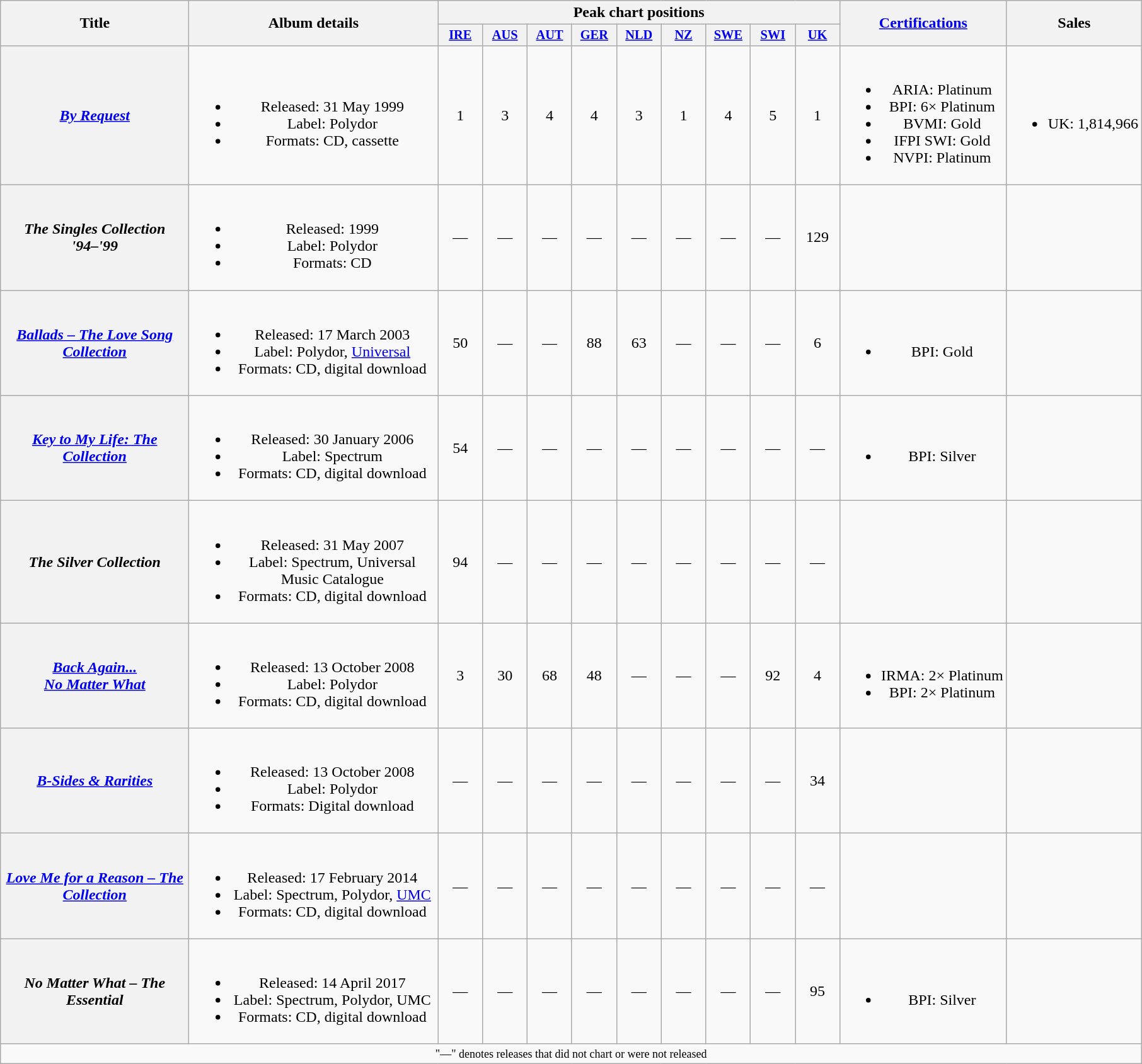<table class="wikitable plainrowheaders" style="text-align:center;">
<tr>
<th scope="col" rowspan="2" style="width:12em;">Title</th>
<th scope="col" rowspan="2" style="width:16em;">Album details</th>
<th scope="col" colspan="9">Peak chart positions</th>
<th scope="col" rowspan="2"><a href='#'>Certifications</a></th>
<th scope="col" rowspan="2">Sales</th>
</tr>
<tr>
<th scope="col" style="width:3em;font-size:85%;"><a href='#'>IRE</a><br></th>
<th scope="col" style="width:3em;font-size:85%;"><a href='#'>AUS</a><br></th>
<th scope="col" style="width:3em;font-size:85%;"><a href='#'>AUT</a><br></th>
<th scope="col" style="width:3em;font-size:85%;"><a href='#'>GER</a><br></th>
<th scope="col" style="width:3em;font-size:85%;"><a href='#'>NLD</a><br></th>
<th scope="col" style="width:3em;font-size:85%;"><a href='#'>NZ</a><br></th>
<th scope="col" style="width:3em;font-size:85%;"><a href='#'>SWE</a><br></th>
<th scope="col" style="width:3em;font-size:85%;"><a href='#'>SWI</a><br></th>
<th scope="col" style="width:3em;font-size:85%;"><a href='#'>UK</a><br></th>
</tr>
<tr>
<th scope="row"><em><a href='#'>By Request</a></em></th>
<td><br><ul><li>Released: 31 May 1999</li><li>Label: Polydor</li><li>Formats: CD, cassette</li></ul></td>
<td>1</td>
<td>3</td>
<td>4</td>
<td>4</td>
<td>3</td>
<td>1</td>
<td>4</td>
<td>5</td>
<td>1</td>
<td><br><ul><li>ARIA: Platinum</li><li>BPI: 6× Platinum</li><li>BVMI: Gold</li><li>IFPI SWI: Gold</li><li>NVPI: Platinum</li></ul></td>
<td><br><ul><li>UK: 1,814,966</li></ul></td>
</tr>
<tr>
<th scope="row"><em>The Singles Collection '94–'99</em></th>
<td><br><ul><li>Released: 1999</li><li>Label: Polydor</li><li>Formats: CD</li></ul></td>
<td>—</td>
<td>—</td>
<td>—</td>
<td>—</td>
<td>—</td>
<td>—</td>
<td>—</td>
<td>—</td>
<td>129</td>
<td></td>
<td></td>
</tr>
<tr>
<th scope="row"><em><a href='#'>Ballads – The Love Song Collection</a></em></th>
<td><br><ul><li>Released: 17 March 2003</li><li>Label: Polydor, <a href='#'>Universal</a></li><li>Formats: CD, digital download</li></ul></td>
<td>50</td>
<td>—</td>
<td>—</td>
<td>88</td>
<td>63</td>
<td>—</td>
<td>—</td>
<td>—</td>
<td>6</td>
<td><br><ul><li>BPI: Gold</li></ul></td>
<td></td>
</tr>
<tr>
<th scope="row"><em><a href='#'>Key to My Life: The Collection</a></em></th>
<td><br><ul><li>Released: 30 January 2006</li><li>Label: Spectrum</li><li>Formats: CD, digital download</li></ul></td>
<td>54</td>
<td>—</td>
<td>—</td>
<td>—</td>
<td>—</td>
<td>—</td>
<td>—</td>
<td>—</td>
<td>—</td>
<td><br><ul><li>BPI: Silver</li></ul></td>
<td></td>
</tr>
<tr>
<th scope="row"><em>The Silver Collection</em></th>
<td><br><ul><li>Released: 31 May 2007</li><li>Label: Spectrum, Universal Music Catalogue</li><li>Formats: CD, digital download</li></ul></td>
<td>94</td>
<td>—</td>
<td>—</td>
<td>—</td>
<td>—</td>
<td>—</td>
<td>—</td>
<td>—</td>
<td>—</td>
<td></td>
<td></td>
</tr>
<tr>
<th scope="row"><em><a href='#'>Back Again...<br>No Matter What</a></em></th>
<td><br><ul><li>Released: 13 October 2008</li><li>Label: Polydor</li><li>Formats: CD, digital download</li></ul></td>
<td>3</td>
<td>30</td>
<td>68</td>
<td>48</td>
<td>—</td>
<td>—</td>
<td>—</td>
<td>92</td>
<td>4</td>
<td><br><ul><li>IRMA: 2× Platinum</li><li>BPI: 2× Platinum</li></ul></td>
<td></td>
</tr>
<tr>
<th scope="row"><em><a href='#'>B-Sides & Rarities</a></em></th>
<td><br><ul><li>Released: 13 October 2008</li><li>Label: Polydor</li><li>Formats: Digital download</li></ul></td>
<td>—</td>
<td>—</td>
<td>—</td>
<td>—</td>
<td>—</td>
<td>—</td>
<td>—</td>
<td>—</td>
<td>34</td>
<td></td>
<td></td>
</tr>
<tr>
<th scope="row"><em><a href='#'>Love Me for a Reason – The Collection</a></em></th>
<td><br><ul><li>Released: 17 February 2014</li><li>Label: Spectrum, Polydor, <a href='#'>UMC</a></li><li>Formats: CD, digital download</li></ul></td>
<td>—</td>
<td>—</td>
<td>—</td>
<td>—</td>
<td>—</td>
<td>—</td>
<td>—</td>
<td>—</td>
<td>—</td>
<td></td>
<td></td>
</tr>
<tr>
<th scope="row"><em>No Matter What – The Essential</em></th>
<td><br><ul><li>Released: 14 April 2017</li><li>Label: Spectrum, Polydor, UMC</li><li>Formats: CD, digital download</li></ul></td>
<td>—</td>
<td>—</td>
<td>—</td>
<td>—</td>
<td>—</td>
<td>—</td>
<td>—</td>
<td>—</td>
<td>95</td>
<td><br><ul><li>BPI: Silver</li></ul></td>
<td></td>
</tr>
<tr>
<td colspan="14" style="font-size:9pt">"—" denotes releases that did not chart or were not released</td>
</tr>
</table>
